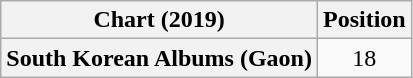<table class="wikitable plainrowheaders" style="text-align:center">
<tr>
<th scope="col">Chart (2019)</th>
<th scope="col">Position</th>
</tr>
<tr 1>
<th scope="row">South Korean Albums (Gaon)</th>
<td>18</td>
</tr>
</table>
